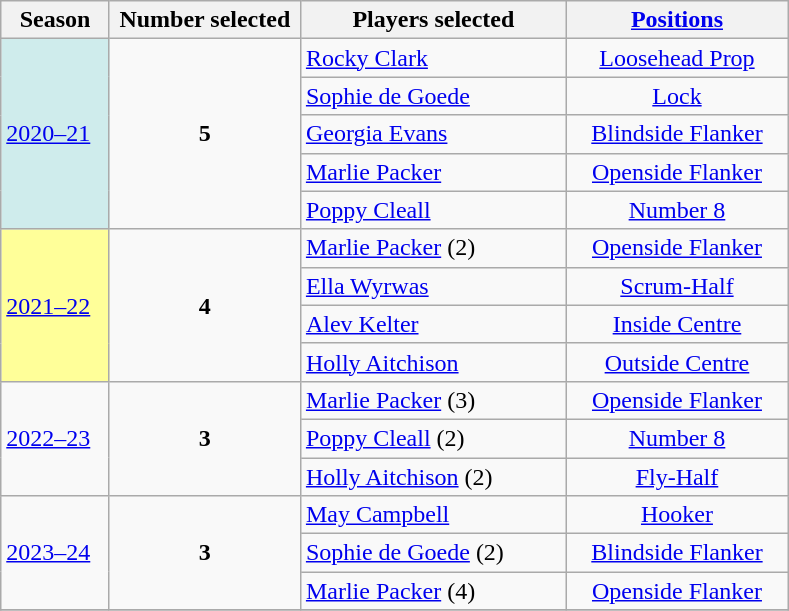<table class="wikitable sticky-header">
<tr>
<th width=65>Season</th>
<th width=120>Number selected</th>
<th width=170>Players selected</th>
<th width=140><a href='#'>Positions</a></th>
</tr>
<tr>
<td style="background:#CFECEC" rowspan=5><a href='#'>2020–21</a><small></small></td>
<td align=center rowspan=5><strong>5</strong></td>
<td> <a href='#'>Rocky Clark</a></td>
<td align=center><a href='#'>Loosehead Prop</a></td>
</tr>
<tr>
<td> <a href='#'>Sophie de Goede</a></td>
<td align=center><a href='#'>Lock</a></td>
</tr>
<tr>
<td> <a href='#'>Georgia Evans</a></td>
<td align=center><a href='#'>Blindside Flanker</a></td>
</tr>
<tr>
<td> <a href='#'>Marlie Packer</a></td>
<td align=center><a href='#'>Openside Flanker</a></td>
</tr>
<tr>
<td> <a href='#'>Poppy Cleall</a></td>
<td align=center><a href='#'>Number 8</a></td>
</tr>
<tr>
<td style="background:#FFFF99" rowspan=4><a href='#'>2021–22</a></td>
<td align=center rowspan=4><strong>4</strong></td>
<td> <a href='#'>Marlie Packer</a> (2)</td>
<td align=center><a href='#'>Openside Flanker</a></td>
</tr>
<tr>
<td> <a href='#'>Ella Wyrwas</a></td>
<td align=center><a href='#'>Scrum-Half</a></td>
</tr>
<tr>
<td> <a href='#'>Alev Kelter</a></td>
<td align=center><a href='#'>Inside Centre</a></td>
</tr>
<tr>
<td> <a href='#'>Holly Aitchison</a></td>
<td align=center><a href='#'>Outside Centre</a></td>
</tr>
<tr>
<td rowspan=3><a href='#'>2022–23</a></td>
<td align=center rowspan=3><strong>3</strong></td>
<td> <a href='#'>Marlie Packer</a> (3)</td>
<td align=center><a href='#'>Openside Flanker</a></td>
</tr>
<tr>
<td> <a href='#'>Poppy Cleall</a> (2)</td>
<td align=center><a href='#'>Number 8</a></td>
</tr>
<tr>
<td> <a href='#'>Holly Aitchison</a> (2)</td>
<td align=center><a href='#'>Fly-Half</a></td>
</tr>
<tr>
<td rowspan=3><a href='#'>2023–24</a></td>
<td align=center rowspan=3><strong>3</strong></td>
<td> <a href='#'>May Campbell</a></td>
<td align=center><a href='#'>Hooker</a></td>
</tr>
<tr>
<td> <a href='#'>Sophie de Goede</a> (2)</td>
<td align=center><a href='#'>Blindside Flanker</a></td>
</tr>
<tr>
<td> <a href='#'>Marlie Packer</a> (4)</td>
<td align=center><a href='#'>Openside Flanker</a></td>
</tr>
<tr>
</tr>
</table>
